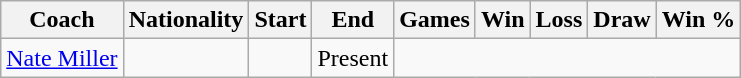<table class="wikitable" style="text-align:center; margin-left: lem;">
<tr>
<th>Coach</th>
<th>Nationality</th>
<th>Start</th>
<th>End</th>
<th>Games</th>
<th><strong>Win</strong></th>
<th>Loss</th>
<th>Draw</th>
<th>Win %</th>
</tr>
<tr>
<td><a href='#'>Nate Miller</a></td>
<td></td>
<td></td>
<td>Present<br></td>
</tr>
</table>
